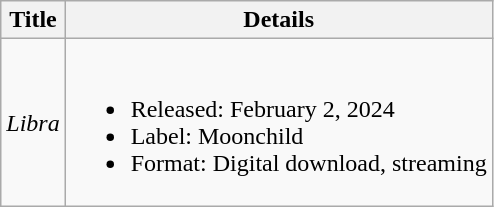<table class="wikitable">
<tr>
<th>Title</th>
<th>Details</th>
</tr>
<tr>
<td><em>Libra</em></td>
<td><br><ul><li>Released: February 2, 2024</li><li>Label: Moonchild</li><li>Format: Digital download, streaming</li></ul></td>
</tr>
</table>
